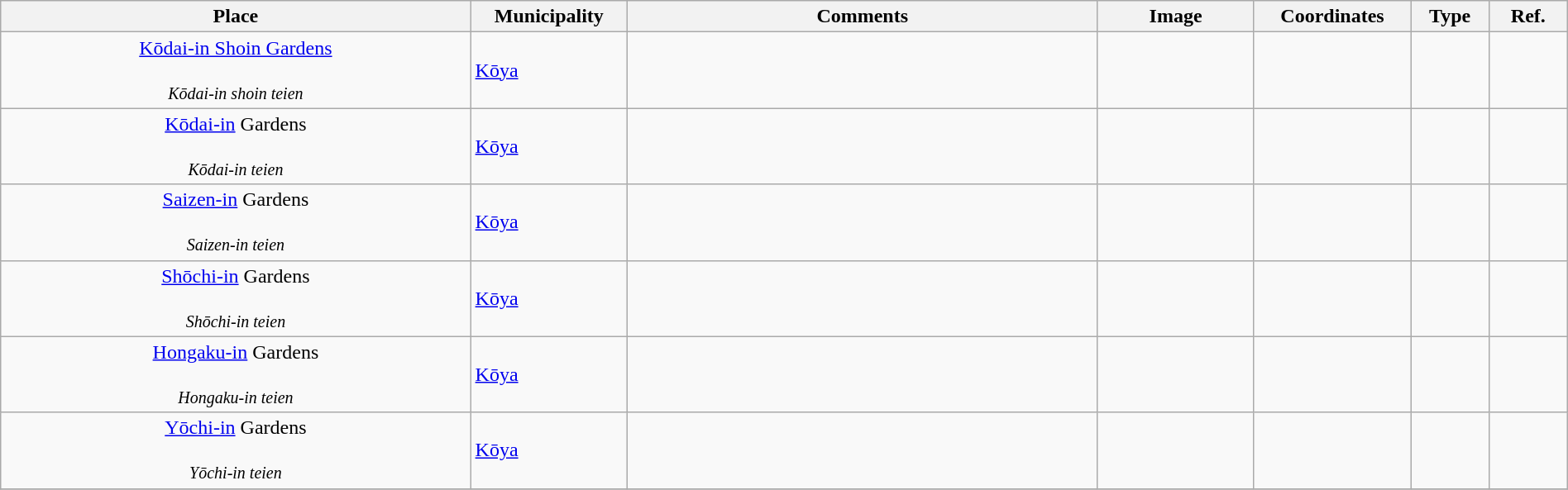<table class="wikitable sortable"  style="width:100%;">
<tr>
<th width="30%" align="left">Place</th>
<th width="10%" align="left">Municipality</th>
<th width="30%" align="left" class="unsortable">Comments</th>
<th width="10%" align="left"  class="unsortable">Image</th>
<th width="10%" align="left" class="unsortable">Coordinates</th>
<th width="5%" align="left">Type</th>
<th width="5%" align="left"  class="unsortable">Ref.</th>
</tr>
<tr>
<td align="center"><a href='#'>Kōdai-in Shoin Gardens</a><br><br><small><em>Kōdai-in shoin teien</em></small></td>
<td><a href='#'>Kōya</a></td>
<td></td>
<td></td>
<td></td>
<td></td>
<td></td>
</tr>
<tr>
<td align="center"><a href='#'>Kōdai-in</a> Gardens<br><br><small><em>Kōdai-in teien</em></small></td>
<td><a href='#'>Kōya</a></td>
<td></td>
<td></td>
<td></td>
<td></td>
<td></td>
</tr>
<tr>
<td align="center"><a href='#'>Saizen-in</a> Gardens<br><br><small><em>Saizen-in teien</em></small></td>
<td><a href='#'>Kōya</a></td>
<td></td>
<td></td>
<td></td>
<td></td>
<td></td>
</tr>
<tr>
<td align="center"><a href='#'>Shōchi-in</a> Gardens<br><br><small><em>Shōchi-in teien</em></small></td>
<td><a href='#'>Kōya</a></td>
<td></td>
<td></td>
<td></td>
<td></td>
<td></td>
</tr>
<tr>
<td align="center"><a href='#'>Hongaku-in</a> Gardens<br><br><small><em>Hongaku-in teien</em></small></td>
<td><a href='#'>Kōya</a></td>
<td></td>
<td></td>
<td></td>
<td></td>
<td></td>
</tr>
<tr>
<td align="center"><a href='#'>Yōchi-in</a> Gardens<br><br><small><em>Yōchi-in teien</em></small></td>
<td><a href='#'>Kōya</a></td>
<td></td>
<td></td>
<td></td>
<td></td>
<td></td>
</tr>
<tr>
</tr>
</table>
